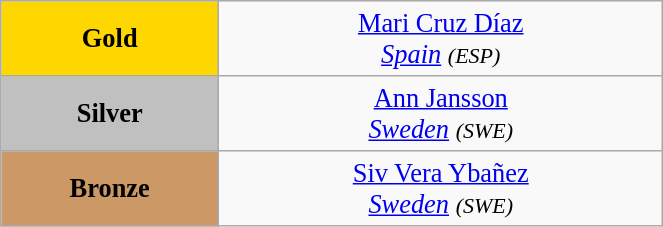<table class="wikitable" style=" text-align:center; font-size:110%;" width="35%">
<tr>
<td bgcolor="gold"><strong>Gold</strong></td>
<td> <a href='#'>Mari Cruz Díaz</a><br><em><a href='#'>Spain</a> <small>(ESP)</small></em></td>
</tr>
<tr>
<td bgcolor="silver"><strong>Silver</strong></td>
<td> <a href='#'>Ann Jansson</a><br><em><a href='#'>Sweden</a> <small>(SWE)</small></em></td>
</tr>
<tr>
<td bgcolor="CC9966"><strong>Bronze</strong></td>
<td> <a href='#'>Siv Vera Ybañez</a><br><em><a href='#'>Sweden</a> <small>(SWE)</small></em></td>
</tr>
</table>
